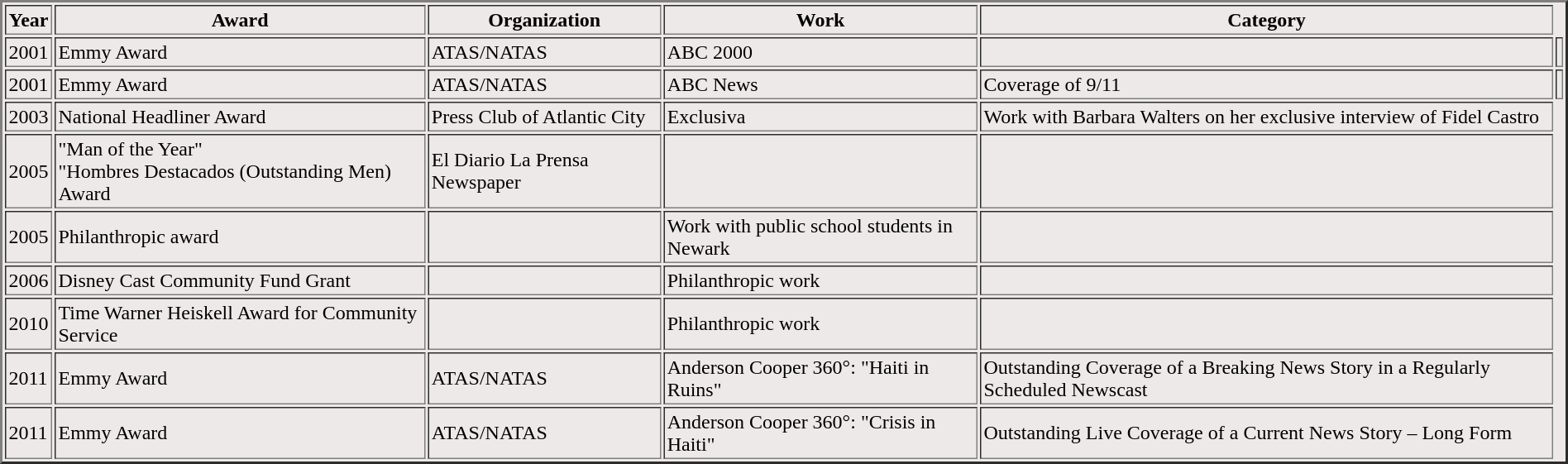<table border="2" cellpadding="2" bgcolor="#EEE9E9">
<tr>
<th>Year</th>
<th>Award</th>
<th>Organization</th>
<th>Work</th>
<th>Category</th>
</tr>
<tr>
<td>2001</td>
<td>Emmy Award</td>
<td>ATAS/NATAS</td>
<td>ABC 2000</td>
<td></td>
<td></td>
</tr>
<tr>
<td>2001</td>
<td>Emmy Award</td>
<td>ATAS/NATAS</td>
<td>ABC News</td>
<td>Coverage of 9/11</td>
<td></td>
</tr>
<tr>
<td>2003</td>
<td>National Headliner Award</td>
<td>Press Club of Atlantic City</td>
<td>Exclusiva</td>
<td>Work with Barbara Walters on her exclusive interview of Fidel Castro</td>
</tr>
<tr>
<td>2005</td>
<td>"Man of the Year" <br> "Hombres Destacados (Outstanding Men) Award</td>
<td>El Diario La Prensa Newspaper</td>
<td></td>
<td></td>
</tr>
<tr>
<td>2005</td>
<td>Philanthropic award</td>
<td></td>
<td>Work with public school students in Newark</td>
<td></td>
</tr>
<tr>
<td>2006</td>
<td>Disney Cast Community Fund Grant</td>
<td></td>
<td>Philanthropic work</td>
<td></td>
</tr>
<tr>
<td>2010</td>
<td>Time Warner Heiskell Award for Community Service</td>
<td></td>
<td>Philanthropic work</td>
<td></td>
</tr>
<tr>
<td>2011</td>
<td>Emmy Award</td>
<td>ATAS/NATAS</td>
<td>Anderson Cooper 360°: "Haiti in Ruins"</td>
<td>Outstanding Coverage of a Breaking News Story in a Regularly Scheduled Newscast</td>
</tr>
<tr>
<td>2011</td>
<td>Emmy Award</td>
<td>ATAS/NATAS</td>
<td>Anderson Cooper 360°: "Crisis in Haiti"</td>
<td>Outstanding Live Coverage of a Current News Story – Long Form</td>
</tr>
</table>
